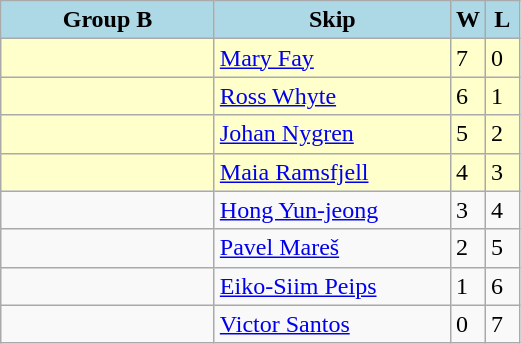<table class="wikitable">
<tr>
<th style="background: #ADD8E6;" width=135>Group B</th>
<th style="background: #ADD8E6;" width=150>Skip</th>
<th style="background: #ADD8E6;" width=15>W</th>
<th style="background: #ADD8E6;" width=15>L</th>
</tr>
<tr bgcolor=#ffffcc>
<td></td>
<td><a href='#'>Mary Fay</a></td>
<td>7</td>
<td>0</td>
</tr>
<tr bgcolor=#ffffcc>
<td></td>
<td><a href='#'>Ross Whyte</a></td>
<td>6</td>
<td>1</td>
</tr>
<tr bgcolor=#ffffcc>
<td></td>
<td><a href='#'>Johan Nygren</a></td>
<td>5</td>
<td>2</td>
</tr>
<tr bgcolor=#ffffcc>
<td></td>
<td><a href='#'>Maia Ramsfjell</a></td>
<td>4</td>
<td>3</td>
</tr>
<tr>
<td></td>
<td><a href='#'>Hong Yun-jeong</a></td>
<td>3</td>
<td>4</td>
</tr>
<tr>
<td></td>
<td><a href='#'>Pavel Mareš</a></td>
<td>2</td>
<td>5</td>
</tr>
<tr>
<td></td>
<td><a href='#'>Eiko-Siim Peips</a></td>
<td>1</td>
<td>6</td>
</tr>
<tr>
<td></td>
<td><a href='#'>Victor Santos</a></td>
<td>0</td>
<td>7</td>
</tr>
</table>
